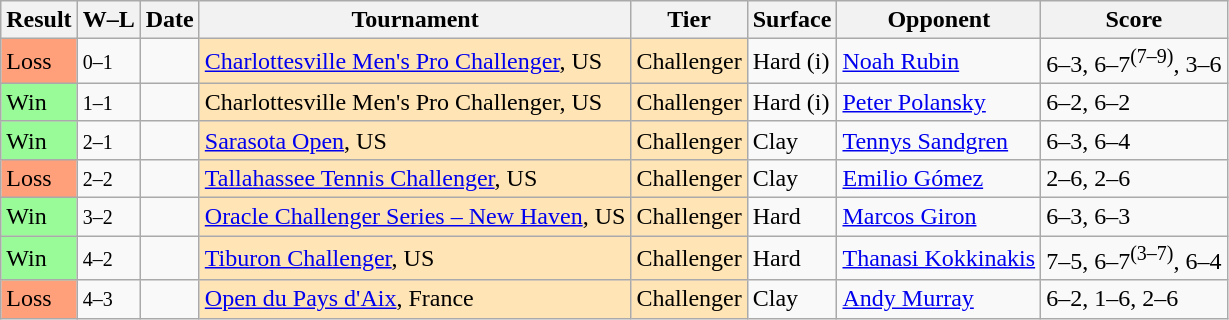<table class="sortable wikitable">
<tr>
<th>Result</th>
<th class="unsortable">W–L</th>
<th>Date</th>
<th>Tournament</th>
<th>Tier</th>
<th>Surface</th>
<th>Opponent</th>
<th class="unsortable">Score</th>
</tr>
<tr>
<td style="background:#ffa07a;">Loss</td>
<td><small>0–1</small></td>
<td><a href='#'></a></td>
<td style="background:moccasin;"><a href='#'>Charlottesville Men's Pro Challenger</a>, US</td>
<td style="background:moccasin;">Challenger</td>
<td>Hard (i)</td>
<td> <a href='#'>Noah Rubin</a></td>
<td>6–3, 6–7<sup>(7–9)</sup>, 3–6</td>
</tr>
<tr>
<td style="background:#98fb98;">Win</td>
<td><small>1–1</small></td>
<td><a href='#'></a></td>
<td style="background:moccasin;">Charlottesville Men's Pro Challenger, US</td>
<td style="background:moccasin;">Challenger</td>
<td>Hard (i)</td>
<td> <a href='#'>Peter Polansky</a></td>
<td>6–2, 6–2</td>
</tr>
<tr>
<td style="background:#98fb98;">Win</td>
<td><small>2–1</small></td>
<td><a href='#'></a></td>
<td style="background:moccasin;"><a href='#'>Sarasota Open</a>, US</td>
<td style="background:moccasin;">Challenger</td>
<td>Clay</td>
<td> <a href='#'>Tennys Sandgren</a></td>
<td>6–3, 6–4</td>
</tr>
<tr>
<td style="background:#ffa07a;">Loss</td>
<td><small>2–2</small></td>
<td><a href='#'></a></td>
<td style="background:moccasin;"><a href='#'>Tallahassee Tennis Challenger</a>, US</td>
<td style="background:moccasin;">Challenger</td>
<td>Clay</td>
<td> <a href='#'>Emilio Gómez</a></td>
<td>2–6, 2–6</td>
</tr>
<tr>
<td style="background:#98fb98;">Win</td>
<td><small>3–2</small></td>
<td><a href='#'></a></td>
<td style="background:moccasin;"><a href='#'>Oracle Challenger Series – New Haven</a>, US</td>
<td style="background:moccasin;">Challenger</td>
<td>Hard</td>
<td> <a href='#'>Marcos Giron</a></td>
<td>6–3, 6–3</td>
</tr>
<tr>
<td style="background:#98fb98;">Win</td>
<td><small>4–2</small></td>
<td><a href='#'></a></td>
<td style="background:moccasin;"><a href='#'>Tiburon Challenger</a>, US</td>
<td style="background:moccasin;">Challenger</td>
<td>Hard</td>
<td> <a href='#'>Thanasi Kokkinakis</a></td>
<td>7–5, 6–7<sup>(3–7)</sup>, 6–4</td>
</tr>
<tr>
<td style="background:#ffa07a;">Loss</td>
<td><small>4–3</small></td>
<td><a href='#'></a></td>
<td style="background:moccasin;"><a href='#'>Open du Pays d'Aix</a>, France</td>
<td style="background:moccasin;">Challenger</td>
<td>Clay</td>
<td> <a href='#'>Andy Murray</a></td>
<td>6–2, 1–6, 2–6</td>
</tr>
</table>
